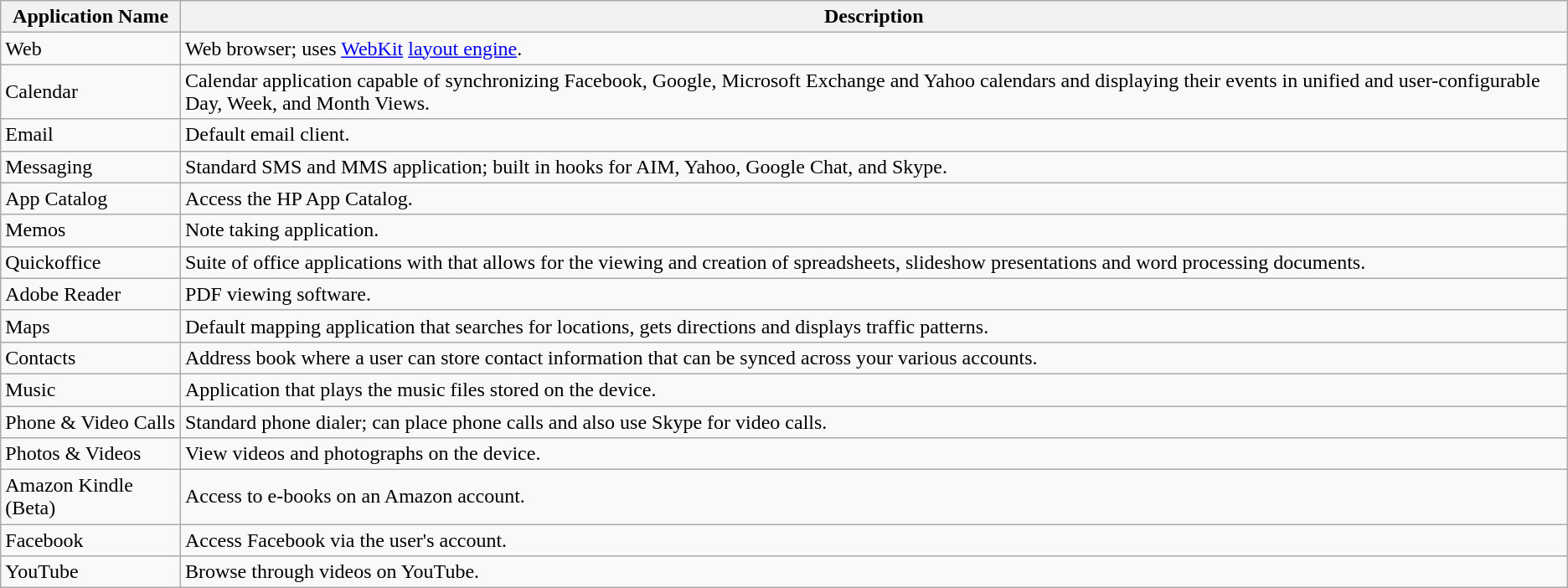<table class="wikitable">
<tr>
<th>Application Name</th>
<th>Description</th>
</tr>
<tr>
<td>Web</td>
<td>Web browser; uses <a href='#'>WebKit</a> <a href='#'>layout engine</a>.</td>
</tr>
<tr>
<td>Calendar</td>
<td>Calendar application capable of synchronizing Facebook, Google, Microsoft Exchange and Yahoo calendars and displaying their events in unified and user-configurable Day, Week, and Month Views.</td>
</tr>
<tr>
<td>Email</td>
<td>Default email client.</td>
</tr>
<tr>
<td>Messaging</td>
<td>Standard SMS and MMS application; built in hooks for AIM, Yahoo, Google Chat, and Skype.</td>
</tr>
<tr>
<td>App Catalog</td>
<td>Access the HP App Catalog.</td>
</tr>
<tr>
<td>Memos</td>
<td>Note taking application.</td>
</tr>
<tr>
<td>Quickoffice</td>
<td>Suite of office applications with that allows for the viewing and creation of spreadsheets, slideshow presentations and word processing documents.</td>
</tr>
<tr>
<td>Adobe Reader</td>
<td>PDF viewing software.</td>
</tr>
<tr>
<td>Maps</td>
<td>Default mapping application that searches for locations, gets directions and displays traffic patterns.</td>
</tr>
<tr>
<td>Contacts</td>
<td>Address book where a user can store contact information that can be synced across your various accounts.</td>
</tr>
<tr>
<td>Music</td>
<td>Application that plays the music files stored on the device.</td>
</tr>
<tr>
<td>Phone & Video Calls</td>
<td>Standard phone dialer; can place phone calls and also use Skype for video calls.</td>
</tr>
<tr>
<td>Photos & Videos</td>
<td>View videos and photographs on the device.</td>
</tr>
<tr>
<td>Amazon Kindle (Beta)</td>
<td>Access to e-books on an Amazon account.</td>
</tr>
<tr>
<td>Facebook</td>
<td>Access Facebook via the user's account.</td>
</tr>
<tr>
<td>YouTube</td>
<td>Browse through videos on YouTube.</td>
</tr>
</table>
